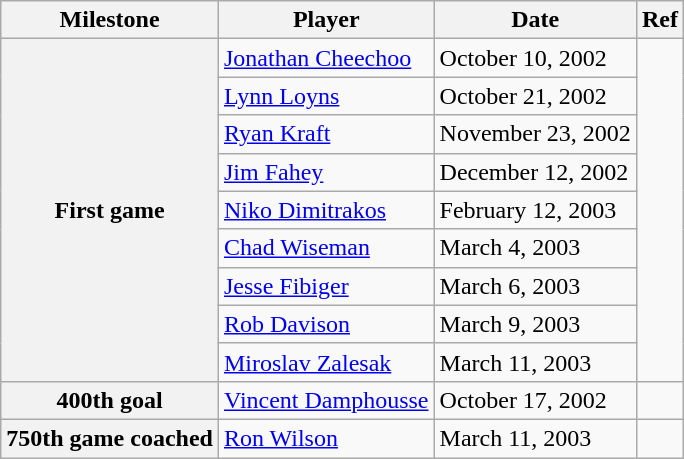<table class="wikitable">
<tr>
<th scope="col">Milestone</th>
<th scope="col">Player</th>
<th scope="col">Date</th>
<th scope="col">Ref</th>
</tr>
<tr>
<th rowspan=9>First game</th>
<td><a href='#'>Jonathan Cheechoo</a></td>
<td>October 10, 2002</td>
<td rowspan=9></td>
</tr>
<tr>
<td><a href='#'>Lynn Loyns</a></td>
<td>October 21, 2002</td>
</tr>
<tr>
<td><a href='#'>Ryan Kraft</a></td>
<td>November 23, 2002</td>
</tr>
<tr>
<td><a href='#'>Jim Fahey</a></td>
<td>December 12, 2002</td>
</tr>
<tr>
<td><a href='#'>Niko Dimitrakos</a></td>
<td>February 12, 2003</td>
</tr>
<tr>
<td><a href='#'>Chad Wiseman</a></td>
<td>March 4, 2003</td>
</tr>
<tr>
<td><a href='#'>Jesse Fibiger</a></td>
<td>March 6, 2003</td>
</tr>
<tr>
<td><a href='#'>Rob Davison</a></td>
<td>March 9, 2003</td>
</tr>
<tr>
<td><a href='#'>Miroslav Zalesak</a></td>
<td>March 11, 2003</td>
</tr>
<tr>
<th>400th goal</th>
<td><a href='#'>Vincent Damphousse</a></td>
<td>October 17, 2002</td>
<td></td>
</tr>
<tr>
<th>750th game coached</th>
<td><a href='#'>Ron Wilson</a></td>
<td>March 11, 2003</td>
<td></td>
</tr>
</table>
